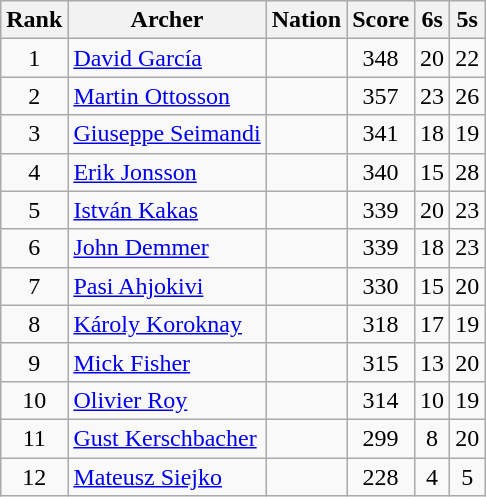<table class="wikitable sortable" style="text-align:center">
<tr>
<th>Rank</th>
<th>Archer</th>
<th>Nation</th>
<th>Score</th>
<th>6s</th>
<th>5s</th>
</tr>
<tr>
<td>1</td>
<td align=left><a href='#'>David García</a></td>
<td align=left></td>
<td>348</td>
<td>20</td>
<td>22</td>
</tr>
<tr>
<td>2</td>
<td align=left><a href='#'>Martin Ottosson</a></td>
<td align=left></td>
<td>357</td>
<td>23</td>
<td>26</td>
</tr>
<tr>
<td>3</td>
<td align=left><a href='#'>Giuseppe Seimandi</a></td>
<td align=left></td>
<td>341</td>
<td>18</td>
<td>19</td>
</tr>
<tr>
<td>4</td>
<td align=left><a href='#'>Erik Jonsson</a></td>
<td align=left></td>
<td>340</td>
<td>15</td>
<td>28</td>
</tr>
<tr>
<td>5</td>
<td align=left><a href='#'>István Kakas</a></td>
<td align=left></td>
<td>339</td>
<td>20</td>
<td>23</td>
</tr>
<tr>
<td>6</td>
<td align=left><a href='#'>John Demmer</a></td>
<td align=left></td>
<td>339</td>
<td>18</td>
<td>23</td>
</tr>
<tr>
<td>7</td>
<td align=left><a href='#'>Pasi Ahjokivi</a></td>
<td align=left></td>
<td>330</td>
<td>15</td>
<td>20</td>
</tr>
<tr>
<td>8</td>
<td align=left><a href='#'>Károly Koroknay</a></td>
<td align=left></td>
<td>318</td>
<td>17</td>
<td>19</td>
</tr>
<tr>
<td>9</td>
<td align=left><a href='#'>Mick Fisher</a></td>
<td align=left></td>
<td>315</td>
<td>13</td>
<td>20</td>
</tr>
<tr>
<td>10</td>
<td align=left><a href='#'>Olivier Roy</a></td>
<td align=left></td>
<td>314</td>
<td>10</td>
<td>19</td>
</tr>
<tr>
<td>11</td>
<td align=left><a href='#'>Gust Kerschbacher</a></td>
<td align=left></td>
<td>299</td>
<td>8</td>
<td>20</td>
</tr>
<tr>
<td>12</td>
<td align=left><a href='#'>Mateusz Siejko</a></td>
<td align=left></td>
<td>228</td>
<td>4</td>
<td>5</td>
</tr>
</table>
